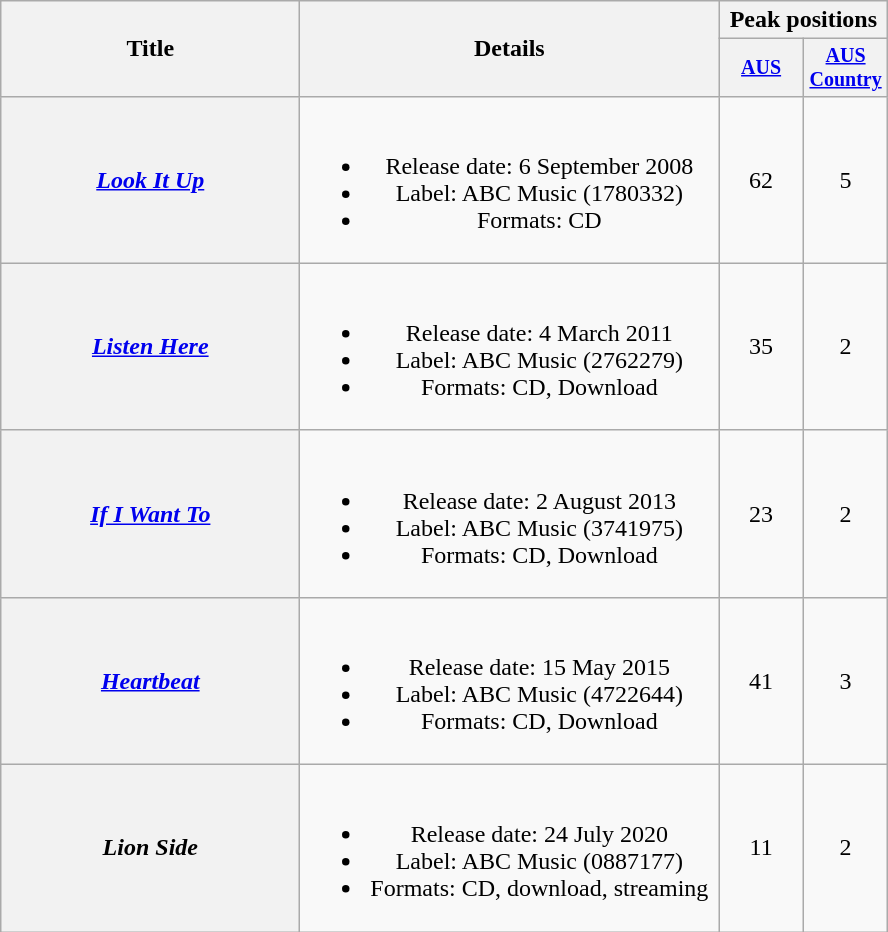<table class="wikitable plainrowheaders" style="text-align:center;">
<tr>
<th rowspan="2" style="width:12em;">Title</th>
<th rowspan="2" style="width:17em;">Details</th>
<th colspan="2">Peak positions</th>
</tr>
<tr style="font-size:smaller;">
<th width="50"><a href='#'>AUS</a><br></th>
<th width="50"><a href='#'>AUS Country</a><br></th>
</tr>
<tr>
<th scope="row"><em><a href='#'>Look It Up</a></em></th>
<td><br><ul><li>Release date: 6 September 2008</li><li>Label: ABC Music (1780332)</li><li>Formats: CD</li></ul></td>
<td>62</td>
<td>5</td>
</tr>
<tr>
<th scope="row"><em><a href='#'>Listen Here</a></em></th>
<td><br><ul><li>Release date: 4 March 2011</li><li>Label: ABC Music (2762279)</li><li>Formats: CD, Download</li></ul></td>
<td>35</td>
<td>2</td>
</tr>
<tr>
<th scope="row"><em><a href='#'>If I Want To</a></em></th>
<td><br><ul><li>Release date: 2 August 2013</li><li>Label: ABC Music (3741975)</li><li>Formats: CD, Download</li></ul></td>
<td>23</td>
<td>2</td>
</tr>
<tr>
<th scope="row"><em><a href='#'>Heartbeat</a></em></th>
<td><br><ul><li>Release date: 15 May 2015</li><li>Label: ABC Music (4722644)</li><li>Formats: CD, Download</li></ul></td>
<td>41</td>
<td>3</td>
</tr>
<tr>
<th scope="row"><em>Lion Side</em></th>
<td><br><ul><li>Release date: 24 July 2020</li><li>Label: ABC Music (0887177)</li><li>Formats: CD, download, streaming</li></ul></td>
<td>11<br></td>
<td>2</td>
</tr>
</table>
